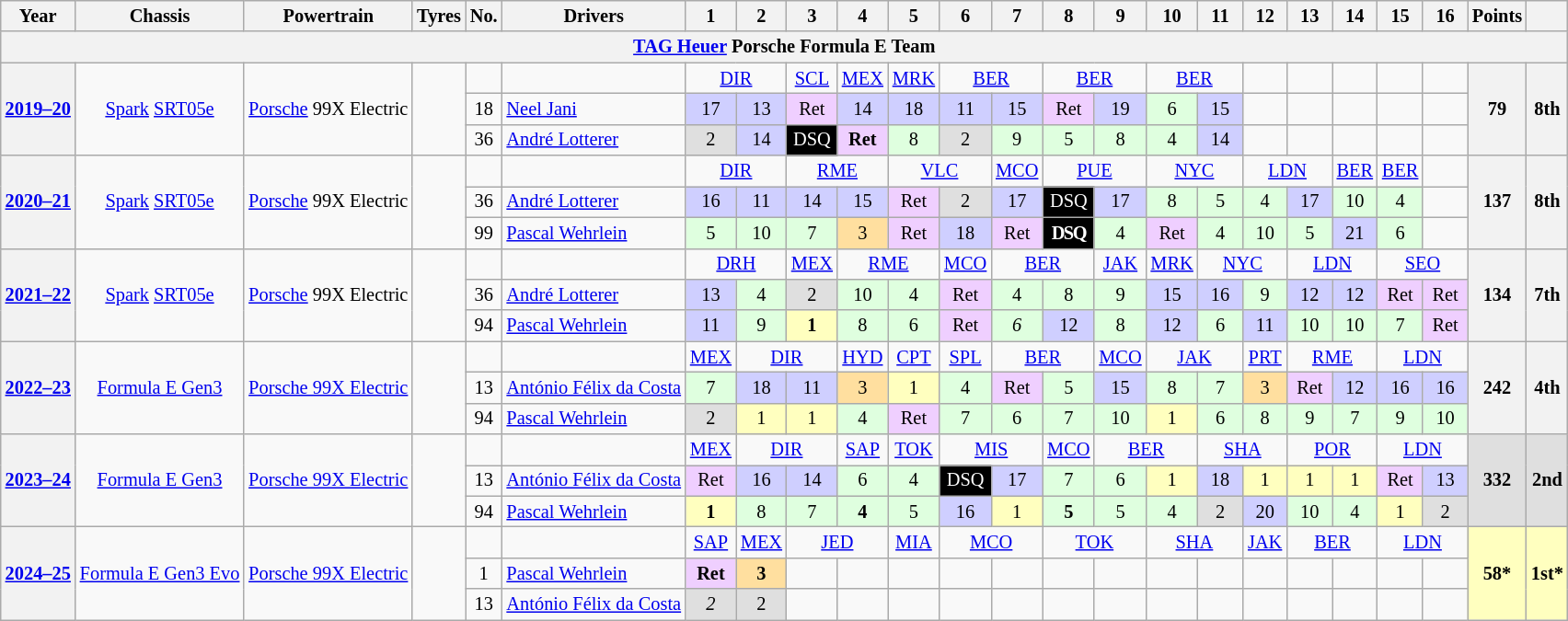<table class="wikitable" style="font-size: 85%; text-align:center;">
<tr valign="top">
<th valign="middle">Year</th>
<th valign="middle">Chassis</th>
<th valign="middle">Powertrain</th>
<th valign="middle">Tyres</th>
<th valign="middle">No.</th>
<th valign="middle">Drivers</th>
<th style="width:26px;">1</th>
<th style="width:26px;">2</th>
<th style="width:26px;">3</th>
<th style="width:26px;">4</th>
<th style="width:26px;">5</th>
<th style="width:26px;">6</th>
<th style="width:26px;">7</th>
<th style="width:26px;">8</th>
<th style="width:26px;">9</th>
<th style="width:26px;">10</th>
<th style="width:26px;">11</th>
<th style="width:26px;">12</th>
<th style="width:26px;">13</th>
<th style="width:26px;">14</th>
<th style="width:26px;">15</th>
<th style="width:26px;">16</th>
<th valign="middle">Points</th>
<th></th>
</tr>
<tr>
<th colspan="24"><a href='#'>TAG Heuer</a> Porsche Formula E Team</th>
</tr>
<tr>
<th rowspan=3><a href='#'>2019–20</a></th>
<td rowspan=3><a href='#'>Spark</a> <a href='#'>SRT05e</a></td>
<td rowspan=3><a href='#'>Porsche</a> 99X Electric</td>
<td rowspan=3></td>
<td></td>
<td></td>
<td colspan=2><a href='#'>DIR</a></td>
<td><a href='#'>SCL</a></td>
<td><a href='#'>MEX</a></td>
<td><a href='#'>MRK</a></td>
<td colspan="2"><a href='#'>BER</a></td>
<td colspan="2"><a href='#'>BER</a></td>
<td colspan="2"><a href='#'>BER</a></td>
<td></td>
<td></td>
<td></td>
<td></td>
<td></td>
<th rowspan=3>79</th>
<th rowspan=3>8th</th>
</tr>
<tr>
<td>18</td>
<td align="left"> <a href='#'>Neel Jani</a></td>
<td style="background-color:#CFCFFF;">17</td>
<td style="background-color:#CFCFFF;">13</td>
<td style="background-color:#EFCFFF;">Ret</td>
<td style="background-color:#CFCFFF;">14</td>
<td style="background-color:#CFCFFF;">18</td>
<td style="background-color:#CFCFFF;">11</td>
<td style="background-color:#CFCFFF;">15</td>
<td style="background-color:#EFCFFF;">Ret</td>
<td style="background-color:#CFCFFF;">19</td>
<td style="background-color:#DFFFDF;">6</td>
<td style="background-color:#CFCFFF;">15</td>
<td></td>
<td></td>
<td></td>
<td></td>
<td></td>
</tr>
<tr>
<td>36</td>
<td align="left"> <a href='#'>André Lotterer</a></td>
<td style="background-color:#DFDFDF;">2</td>
<td style="background-color:#CFCFFF;">14</td>
<td style="background-color:#000000; color:white;">DSQ</td>
<td style="background-color:#EFCFFF;"><strong>Ret</strong></td>
<td style="background-color:#DFFFDF;">8</td>
<td style="background-color:#DFDFDF;">2</td>
<td style="background-color:#DFFFDF;">9</td>
<td style="background-color:#DFFFDF;">5</td>
<td style="background-color:#DFFFDF;">8</td>
<td style="background-color:#DFFFDF;">4</td>
<td style="background-color:#CFCFFF;">14</td>
<td></td>
<td></td>
<td></td>
<td></td>
<td></td>
</tr>
<tr>
<th rowspan=3><a href='#'>2020–21</a></th>
<td rowspan=3><a href='#'>Spark</a> <a href='#'>SRT05e</a></td>
<td rowspan=3><a href='#'>Porsche</a> 99X Electric</td>
<td rowspan=3></td>
<td></td>
<td></td>
<td colspan=2><a href='#'>DIR</a></td>
<td colspan=2><a href='#'>RME</a></td>
<td colspan=2><a href='#'>VLC</a></td>
<td><a href='#'>MCO</a></td>
<td colspan=2><a href='#'>PUE</a></td>
<td colspan=2><a href='#'>NYC</a></td>
<td colspan=2><a href='#'>LDN</a></td>
<td><a href='#'>BER</a></td>
<td><a href='#'>BER</a></td>
<td></td>
<th rowspan=3>137</th>
<th rowspan=3>8th</th>
</tr>
<tr>
<td>36</td>
<td align="left"> <a href='#'>André Lotterer</a></td>
<td style="background:#CFCFFF;">16</td>
<td style="background:#CFCFFF;">11</td>
<td style="background:#CFCFFF;">14</td>
<td style="background:#CFCFFF;">15</td>
<td style="background-color:#EFCFFF;">Ret</td>
<td style="background-color:#DFDFDF;">2</td>
<td style="background:#CFCFFF;">17</td>
<td style="background-color:#000000; color:white;">DSQ</td>
<td style="background:#CFCFFF;">17</td>
<td style="background:#dfffdf;">8</td>
<td style="background:#dfffdf;">5</td>
<td style="background:#dfffdf;">4</td>
<td style="background:#CFCFFF;">17</td>
<td style="background:#dfffdf;">10</td>
<td style="background:#dfffdf;">4</td>
<td></td>
</tr>
<tr>
<td>99</td>
<td align="left"> <a href='#'>Pascal Wehrlein</a></td>
<td style="background:#dfffdf;">5</td>
<td style="background:#dfffdf;">10</td>
<td style="background:#dfffdf;">7</td>
<td style="background:#FFDF9F;">3</td>
<td style="background-color:#EFCFFF;">Ret</td>
<td style="background:#CFCFFF;">18</td>
<td style="background-color:#EFCFFF;">Ret</td>
<td style="background-color:#000000; letter-spacing:-1px; color:white;"><strong>DSQ</strong></td>
<td style="background:#dfffdf;">4</td>
<td style="background-color:#EFCFFF;">Ret</td>
<td style="background:#dfffdf;">4</td>
<td style="background:#dfffdf;">10</td>
<td style="background:#dfffdf;">5</td>
<td style="background:#cfcfff;">21</td>
<td style="background:#dfffdf;">6</td>
<td></td>
</tr>
<tr>
<th rowspan="3"><a href='#'>2021–22</a></th>
<td rowspan="3"><a href='#'>Spark</a> <a href='#'>SRT05e</a></td>
<td rowspan="3"><a href='#'>Porsche</a> 99X Electric</td>
<td rowspan="3"></td>
<td></td>
<td></td>
<td colspan="2"><a href='#'>DRH</a></td>
<td><a href='#'>MEX</a></td>
<td colspan="2"><a href='#'>RME</a></td>
<td><a href='#'>MCO</a></td>
<td colspan="2"><a href='#'>BER</a></td>
<td><a href='#'>JAK</a></td>
<td><a href='#'>MRK</a></td>
<td colspan="2"><a href='#'>NYC</a></td>
<td colspan="2"><a href='#'>LDN</a></td>
<td colspan="2"><a href='#'>SEO</a></td>
<th rowspan="3">134</th>
<th rowspan="3">7th</th>
</tr>
<tr>
<td>36</td>
<td align="left"> <a href='#'>André Lotterer</a></td>
<td style="background:#cfcfff;">13</td>
<td style="background:#dfffdf;">4</td>
<td style="background-color:#DFDFDF;">2</td>
<td style="background:#dfffdf;">10</td>
<td style="background:#dfffdf;">4</td>
<td style="background-color:#EFCFFF;">Ret</td>
<td style="background:#dfffdf;">4</td>
<td style="background:#dfffdf;">8</td>
<td style="background:#dfffdf;">9</td>
<td style="background:#cfcfff;">15</td>
<td style="background:#cfcfff;">16</td>
<td style="background:#dfffdf;">9</td>
<td style="background:#cfcfff;">12</td>
<td style="background:#cfcfff;">12</td>
<td style="background-color:#EFCFFF;">Ret</td>
<td style="background-color:#EFCFFF;">Ret</td>
</tr>
<tr>
<td>94</td>
<td align="left"> <a href='#'>Pascal Wehrlein</a></td>
<td style="background:#cfcfff;">11</td>
<td style="background:#dfffdf;">9</td>
<td style="background-color:#ffffbf;"><strong>1</strong></td>
<td style="background:#dfffdf;">8</td>
<td style="background:#dfffdf;">6</td>
<td style="background-color:#EFCFFF;">Ret</td>
<td style="background:#dfffdf;"><em>6</em></td>
<td style="background:#cfcfff;">12</td>
<td style="background:#dfffdf;">8</td>
<td style="background:#cfcfff;">12</td>
<td style="background:#dfffdf;">6</td>
<td style="background:#cfcfff;">11</td>
<td style="background:#dfffdf;">10</td>
<td style="background:#dfffdf;">10</td>
<td style="background:#dfffdf;">7</td>
<td style="background-color:#EFCFFF;">Ret</td>
</tr>
<tr>
<th rowspan="3"><a href='#'>2022–23</a></th>
<td rowspan="3"><a href='#'>Formula E Gen3</a></td>
<td rowspan="3"><a href='#'>Porsche 99X Electric</a></td>
<td rowspan="3"></td>
<td></td>
<td></td>
<td><a href='#'>MEX</a></td>
<td colspan="2"><a href='#'>DIR</a></td>
<td><a href='#'>HYD</a></td>
<td><a href='#'>CPT</a></td>
<td><a href='#'>SPL</a></td>
<td colspan="2"><a href='#'>BER</a></td>
<td><a href='#'>MCO</a></td>
<td colspan="2"><a href='#'>JAK</a></td>
<td><a href='#'>PRT</a></td>
<td colspan="2"><a href='#'>RME</a></td>
<td colspan="2"><a href='#'>LDN</a></td>
<th rowspan="3">242</th>
<th rowspan="3">4th</th>
</tr>
<tr>
<td>13</td>
<td align="left"> <a href='#'>António Félix da Costa</a></td>
<td style="background:#DFFFDF;">7</td>
<td style="background:#CFCFFF;">18</td>
<td style="background:#CFCFFF;">11</td>
<td style="background:#FFDF9F;">3</td>
<td style="background:#ffffbf;">1</td>
<td style="background:#dfffdf;">4</td>
<td style="background:#efcfff;">Ret</td>
<td style="background:#dfffdf;">5</td>
<td style="background:#cfcfff;">15</td>
<td style="background:#dfffdf;">8</td>
<td style="background:#dfffdf;">7</td>
<td style="background:#ffdf9f;">3</td>
<td style="background:#efcfff;">Ret</td>
<td style="background:#cfcfff;">12</td>
<td style="background:#cfcfff;">16</td>
<td style="background:#cfcfff;">16</td>
</tr>
<tr>
<td>94</td>
<td align="left"> <a href='#'>Pascal Wehrlein</a></td>
<td style="background:#DFDFDF;">2</td>
<td style="background:#FFFFBF;">1</td>
<td style="background:#FFFFBF;">1</td>
<td style="background:#dfffdf;">4</td>
<td style="background:#efcfff;">Ret</td>
<td style="background:#dfffdf;">7</td>
<td style="background:#dfffdf;">6</td>
<td style="background:#dfffdf;">7</td>
<td style="background:#dfffdf;">10</td>
<td style="background:#ffffbf;">1</td>
<td style="background:#dfffdf;">6</td>
<td style="background:#dfffdf;">8</td>
<td style="background:#dfffdf;">9</td>
<td style="background:#dfffdf;">7</td>
<td style="background:#dfffdf;">9</td>
<td style="background:#dfffdf;">10</td>
</tr>
<tr>
<th rowspan="3"><a href='#'>2023–24</a></th>
<td rowspan="3"><a href='#'>Formula E Gen3</a></td>
<td rowspan="3"><a href='#'>Porsche 99X Electric</a></td>
<td rowspan="3"></td>
<td></td>
<td></td>
<td><a href='#'>MEX</a></td>
<td colspan="2"><a href='#'>DIR</a></td>
<td><a href='#'>SAP</a></td>
<td><a href='#'>TOK</a></td>
<td colspan="2"><a href='#'>MIS</a></td>
<td><a href='#'>MCO</a></td>
<td colspan="2"><a href='#'>BER</a></td>
<td colspan="2"><a href='#'>SHA</a></td>
<td colspan="2"><a href='#'>POR</a></td>
<td colspan="2"><a href='#'>LDN</a></td>
<th rowspan="3"style="background:#DFDFDF">332</th>
<th rowspan="3"style="background:#DFDFDF">2nd</th>
</tr>
<tr>
<td>13</td>
<td align="left"> <a href='#'>António Félix da Costa</a></td>
<td style="background:#efcfff;">Ret</td>
<td style="background:#cfcfff;">16</td>
<td style="background:#cfcfff;">14</td>
<td style="background:#dfffdf;">6</td>
<td style="background:#dfffdf;">4</td>
<td style="background:#000000; color:white;">DSQ</td>
<td style="background:#cfcfff;">17</td>
<td style="background:#dfffdf;">7</td>
<td style="background:#dfffdf;">6</td>
<td style="background:#ffffbf;">1</td>
<td style="background:#cfcfff;">18</td>
<td style="background:#ffffbf;">1</td>
<td style="background:#ffffbf;">1</td>
<td style="background:#ffffbf;">1</td>
<td style="background:#efcfff;">Ret</td>
<td style="background:#cfcfff;">13</td>
</tr>
<tr>
<td>94</td>
<td align="left"> <a href='#'>Pascal Wehrlein</a></td>
<td style="background:#ffffbf;"><strong>1</strong></td>
<td style="background:#dfffdf;">8</td>
<td style="background:#dfffdf;">7</td>
<td style="background:#dfffdf;"><strong>4</strong></td>
<td style="background:#dfffdf;">5</td>
<td style="background:#cfcfff;">16</td>
<td style="background:#ffffbf;">1</td>
<td style="background:#dfffdf;"><strong>5</strong></td>
<td style="background:#dfffdf;">5</td>
<td style="background:#dfffdf;">4</td>
<td style="background:#DFDFDF;">2</td>
<td style="background:#cfcfff;">20</td>
<td style="background:#dfffdf;">10</td>
<td style="background:#dfffdf;">4</td>
<td style="background:#ffffbf;">1</td>
<td style="background:#DFDFDF;">2</td>
</tr>
<tr>
<th rowspan="3"><a href='#'>2024–25</a></th>
<td rowspan="3"><a href='#'>Formula E Gen3 Evo</a></td>
<td rowspan="3"><a href='#'>Porsche 99X Electric</a></td>
<td rowspan="3"></td>
<td></td>
<td></td>
<td><a href='#'>SAP</a></td>
<td><a href='#'>MEX</a></td>
<td colspan="2"><a href='#'>JED</a></td>
<td><a href='#'>MIA</a></td>
<td colspan="2"><a href='#'>MCO</a></td>
<td colspan="2"><a href='#'>TOK</a></td>
<td colspan="2"><a href='#'>SHA</a></td>
<td><a href='#'>JAK</a></td>
<td colspan="2"><a href='#'>BER</a></td>
<td colspan="2"><a href='#'>LDN</a></td>
<th rowspan="3" style="background:#ffffbf;">58*</th>
<th rowspan="3" style="background:#ffffbf;">1st*</th>
</tr>
<tr>
<td>1</td>
<td align="left"> <a href='#'>Pascal Wehrlein</a></td>
<td style="background:#efcfff;"><strong>Ret</strong></td>
<td style="background:#ffdf9f;"><strong>3</strong></td>
<td></td>
<td></td>
<td></td>
<td></td>
<td></td>
<td></td>
<td></td>
<td></td>
<td></td>
<td></td>
<td></td>
<td></td>
<td></td>
<td></td>
</tr>
<tr>
<td>13</td>
<td align="left"> <a href='#'>António Félix da Costa</a></td>
<td style="background:#DFDFDF;"><em>2</em></td>
<td style="background:#DFDFDF;">2</td>
<td></td>
<td></td>
<td></td>
<td></td>
<td></td>
<td></td>
<td></td>
<td></td>
<td></td>
<td></td>
<td></td>
<td></td>
<td></td>
<td></td>
</tr>
</table>
